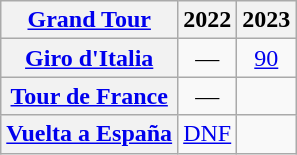<table class="wikitable plainrowheaders">
<tr>
<th scope="col"><a href='#'>Grand Tour</a></th>
<th scope="col">2022</th>
<th scope="col">2023</th>
</tr>
<tr style="text-align:center;">
<th scope="row"> <a href='#'>Giro d'Italia</a></th>
<td>—</td>
<td><a href='#'>90</a></td>
</tr>
<tr style="text-align:center;">
<th scope="row"> <a href='#'>Tour de France</a></th>
<td>—</td>
<td></td>
</tr>
<tr style="text-align:center;">
<th scope="row"> <a href='#'>Vuelta a España</a></th>
<td><a href='#'>DNF</a></td>
<td></td>
</tr>
</table>
